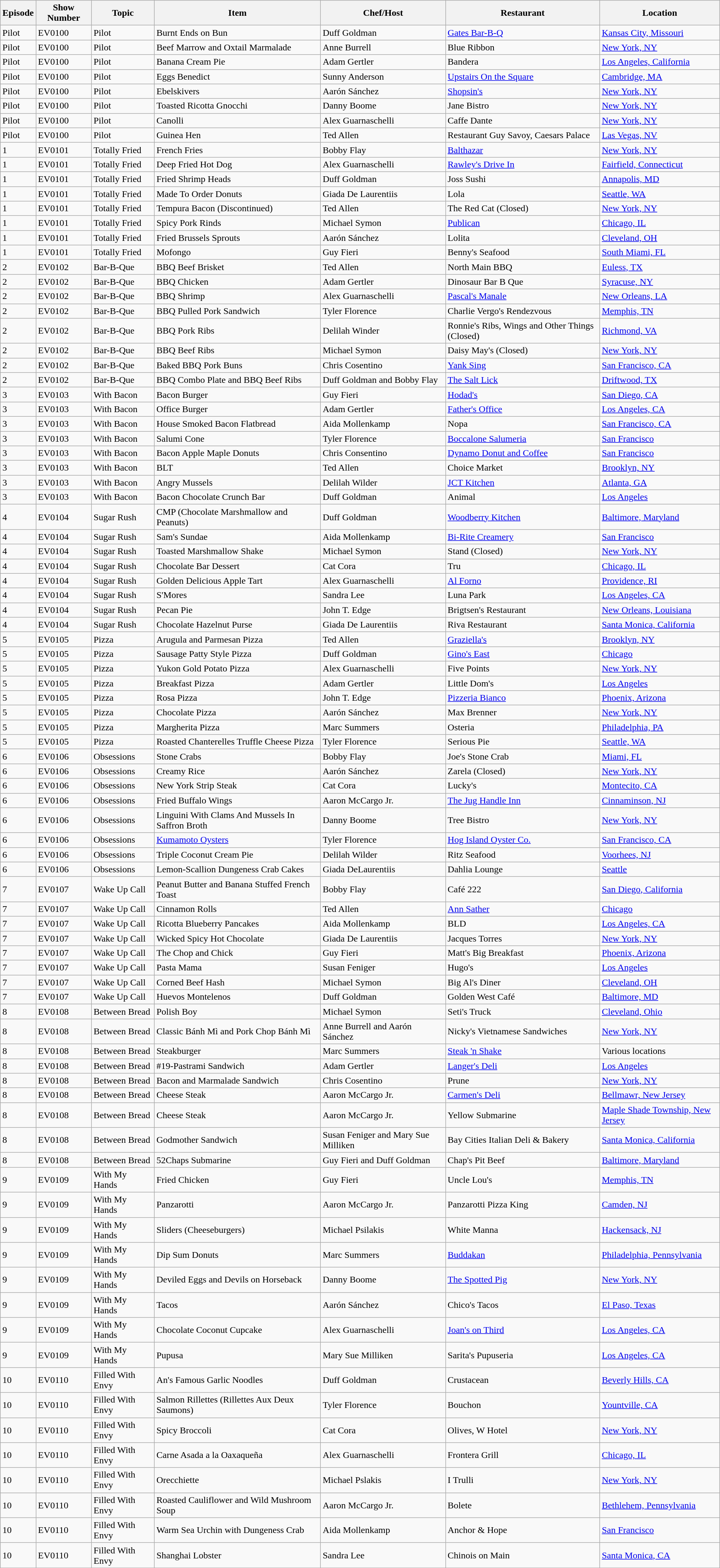<table class="wikitable sortable">
<tr>
<th>Episode</th>
<th>Show Number</th>
<th>Topic</th>
<th>Item</th>
<th>Chef/Host</th>
<th>Restaurant</th>
<th>Location</th>
</tr>
<tr>
<td>Pilot</td>
<td>EV0100</td>
<td>Pilot</td>
<td>Burnt Ends on Bun</td>
<td>Duff Goldman</td>
<td><a href='#'>Gates Bar-B-Q</a></td>
<td><a href='#'>Kansas City, Missouri</a></td>
</tr>
<tr>
<td>Pilot</td>
<td>EV0100</td>
<td>Pilot</td>
<td>Beef Marrow and Oxtail Marmalade</td>
<td>Anne Burrell</td>
<td>Blue Ribbon</td>
<td><a href='#'>New York, NY</a></td>
</tr>
<tr>
<td>Pilot</td>
<td>EV0100</td>
<td>Pilot</td>
<td>Banana Cream Pie</td>
<td>Adam Gertler</td>
<td>Bandera</td>
<td><a href='#'>Los Angeles, California</a></td>
</tr>
<tr>
<td>Pilot</td>
<td>EV0100</td>
<td>Pilot</td>
<td>Eggs Benedict</td>
<td>Sunny Anderson</td>
<td><a href='#'>Upstairs On the Square</a></td>
<td><a href='#'>Cambridge, MA</a></td>
</tr>
<tr>
<td>Pilot</td>
<td>EV0100</td>
<td>Pilot</td>
<td>Ebelskivers</td>
<td>Aarón Sánchez</td>
<td><a href='#'>Shopsin's</a></td>
<td><a href='#'>New York, NY</a></td>
</tr>
<tr>
<td>Pilot</td>
<td>EV0100</td>
<td>Pilot</td>
<td>Toasted Ricotta Gnocchi</td>
<td>Danny Boome</td>
<td>Jane Bistro</td>
<td><a href='#'>New York, NY</a></td>
</tr>
<tr>
<td>Pilot</td>
<td>EV0100</td>
<td>Pilot</td>
<td>Canolli</td>
<td>Alex Guarnaschelli</td>
<td>Caffe Dante</td>
<td><a href='#'>New York, NY</a></td>
</tr>
<tr>
<td>Pilot</td>
<td>EV0100</td>
<td>Pilot</td>
<td>Guinea Hen</td>
<td>Ted Allen</td>
<td>Restaurant Guy Savoy, Caesars Palace</td>
<td><a href='#'>Las Vegas, NV</a></td>
</tr>
<tr>
<td>1</td>
<td>EV0101</td>
<td>Totally Fried</td>
<td>French Fries</td>
<td>Bobby Flay</td>
<td><a href='#'>Balthazar</a></td>
<td><a href='#'>New York, NY</a></td>
</tr>
<tr>
<td>1</td>
<td>EV0101</td>
<td>Totally Fried</td>
<td>Deep Fried Hot Dog</td>
<td>Alex Guarnaschelli</td>
<td><a href='#'>Rawley's Drive In</a></td>
<td><a href='#'>Fairfield, Connecticut</a></td>
</tr>
<tr>
<td>1</td>
<td>EV0101</td>
<td>Totally Fried</td>
<td>Fried Shrimp Heads</td>
<td>Duff Goldman</td>
<td>Joss Sushi</td>
<td><a href='#'>Annapolis, MD</a></td>
</tr>
<tr>
<td>1</td>
<td>EV0101</td>
<td>Totally Fried</td>
<td>Made To Order Donuts</td>
<td>Giada De Laurentiis</td>
<td>Lola</td>
<td><a href='#'>Seattle, WA</a></td>
</tr>
<tr>
<td>1</td>
<td>EV0101</td>
<td>Totally Fried</td>
<td>Tempura Bacon (Discontinued)</td>
<td>Ted Allen</td>
<td>The Red Cat (Closed)</td>
<td><a href='#'>New York, NY</a></td>
</tr>
<tr>
<td>1</td>
<td>EV0101</td>
<td>Totally Fried</td>
<td>Spicy Pork Rinds</td>
<td>Michael Symon</td>
<td><a href='#'>Publican</a></td>
<td><a href='#'>Chicago, IL</a></td>
</tr>
<tr>
<td>1</td>
<td>EV0101</td>
<td>Totally Fried</td>
<td>Fried Brussels Sprouts</td>
<td>Aarón Sánchez</td>
<td>Lolita</td>
<td><a href='#'>Cleveland, OH</a></td>
</tr>
<tr>
<td>1</td>
<td>EV0101</td>
<td>Totally Fried</td>
<td>Mofongo</td>
<td>Guy Fieri</td>
<td>Benny's Seafood</td>
<td><a href='#'>South Miami, FL</a></td>
</tr>
<tr>
<td>2</td>
<td>EV0102</td>
<td>Bar-B-Que</td>
<td>BBQ Beef Brisket</td>
<td>Ted Allen</td>
<td>North Main BBQ</td>
<td><a href='#'>Euless, TX</a></td>
</tr>
<tr>
<td>2</td>
<td>EV0102</td>
<td>Bar-B-Que</td>
<td>BBQ Chicken</td>
<td>Adam Gertler</td>
<td>Dinosaur Bar B Que</td>
<td><a href='#'>Syracuse, NY</a></td>
</tr>
<tr>
<td>2</td>
<td>EV0102</td>
<td>Bar-B-Que</td>
<td>BBQ Shrimp</td>
<td>Alex Guarnaschelli</td>
<td><a href='#'>Pascal's Manale</a></td>
<td><a href='#'>New Orleans, LA</a></td>
</tr>
<tr>
<td>2</td>
<td>EV0102</td>
<td>Bar-B-Que</td>
<td>BBQ Pulled Pork Sandwich</td>
<td>Tyler Florence</td>
<td>Charlie Vergo's Rendezvous</td>
<td><a href='#'>Memphis, TN</a></td>
</tr>
<tr>
<td>2</td>
<td>EV0102</td>
<td>Bar-B-Que</td>
<td>BBQ Pork Ribs</td>
<td>Delilah Winder</td>
<td>Ronnie's Ribs, Wings and Other Things (Closed)</td>
<td><a href='#'>Richmond, VA</a></td>
</tr>
<tr>
<td>2</td>
<td>EV0102</td>
<td>Bar-B-Que</td>
<td>BBQ Beef Ribs</td>
<td>Michael Symon</td>
<td>Daisy May's (Closed)</td>
<td><a href='#'>New York, NY</a></td>
</tr>
<tr>
<td>2</td>
<td>EV0102</td>
<td>Bar-B-Que</td>
<td>Baked BBQ Pork Buns</td>
<td>Chris Cosentino</td>
<td><a href='#'>Yank Sing</a></td>
<td><a href='#'>San Francisco, CA</a></td>
</tr>
<tr>
<td>2</td>
<td>EV0102</td>
<td>Bar-B-Que</td>
<td>BBQ Combo Plate and BBQ Beef Ribs</td>
<td>Duff Goldman and Bobby Flay</td>
<td><a href='#'>The Salt Lick</a></td>
<td><a href='#'>Driftwood, TX</a></td>
</tr>
<tr>
<td>3</td>
<td>EV0103</td>
<td>With Bacon</td>
<td>Bacon Burger</td>
<td>Guy Fieri</td>
<td><a href='#'>Hodad's</a></td>
<td><a href='#'>San Diego, CA</a></td>
</tr>
<tr>
<td>3</td>
<td>EV0103</td>
<td>With Bacon</td>
<td>Office Burger</td>
<td>Adam Gertler</td>
<td><a href='#'>Father's Office</a></td>
<td><a href='#'>Los Angeles, CA</a></td>
</tr>
<tr>
<td>3</td>
<td>EV0103</td>
<td>With Bacon</td>
<td>House Smoked Bacon Flatbread</td>
<td>Aida Mollenkamp</td>
<td>Nopa</td>
<td><a href='#'>San Francisco, CA</a></td>
</tr>
<tr>
<td>3</td>
<td>EV0103</td>
<td>With Bacon</td>
<td>Salumi Cone</td>
<td>Tyler Florence</td>
<td><a href='#'>Boccalone Salumeria</a></td>
<td><a href='#'>San Francisco</a></td>
</tr>
<tr>
<td>3</td>
<td>EV0103</td>
<td>With Bacon</td>
<td>Bacon Apple Maple Donuts</td>
<td>Chris Consentino</td>
<td><a href='#'>Dynamo Donut and Coffee</a></td>
<td><a href='#'>San Francisco</a></td>
</tr>
<tr>
<td>3</td>
<td>EV0103</td>
<td>With Bacon</td>
<td>BLT</td>
<td>Ted Allen</td>
<td>Choice Market</td>
<td><a href='#'>Brooklyn, NY</a></td>
</tr>
<tr>
<td>3</td>
<td>EV0103</td>
<td>With Bacon</td>
<td>Angry Mussels</td>
<td>Delilah Wilder</td>
<td><a href='#'>JCT Kitchen</a></td>
<td><a href='#'>Atlanta, GA</a></td>
</tr>
<tr>
<td>3</td>
<td>EV0103</td>
<td>With Bacon</td>
<td>Bacon Chocolate Crunch Bar</td>
<td>Duff Goldman</td>
<td>Animal</td>
<td><a href='#'>Los Angeles</a></td>
</tr>
<tr>
<td>4</td>
<td>EV0104</td>
<td>Sugar Rush</td>
<td>CMP (Chocolate Marshmallow and Peanuts)</td>
<td>Duff Goldman</td>
<td><a href='#'>Woodberry Kitchen</a></td>
<td><a href='#'>Baltimore, Maryland</a></td>
</tr>
<tr>
<td>4</td>
<td>EV0104</td>
<td>Sugar Rush</td>
<td>Sam's Sundae</td>
<td>Aida Mollenkamp</td>
<td><a href='#'>Bi-Rite Creamery</a></td>
<td><a href='#'>San Francisco</a></td>
</tr>
<tr>
<td>4</td>
<td>EV0104</td>
<td>Sugar Rush</td>
<td>Toasted Marshmallow Shake</td>
<td>Michael Symon</td>
<td>Stand (Closed)</td>
<td><a href='#'>New York, NY</a></td>
</tr>
<tr>
<td>4</td>
<td>EV0104</td>
<td>Sugar Rush</td>
<td>Chocolate Bar Dessert</td>
<td>Cat Cora</td>
<td>Tru</td>
<td><a href='#'>Chicago, IL</a></td>
</tr>
<tr>
<td>4</td>
<td>EV0104</td>
<td>Sugar Rush</td>
<td>Golden Delicious Apple Tart</td>
<td>Alex Guarnaschelli</td>
<td><a href='#'>Al Forno</a></td>
<td><a href='#'>Providence, RI</a></td>
</tr>
<tr>
<td>4</td>
<td>EV0104</td>
<td>Sugar Rush</td>
<td>S'Mores</td>
<td>Sandra Lee</td>
<td>Luna Park</td>
<td><a href='#'>Los Angeles, CA</a></td>
</tr>
<tr>
<td>4</td>
<td>EV0104</td>
<td>Sugar Rush</td>
<td>Pecan Pie</td>
<td>John T. Edge</td>
<td>Brigtsen's Restaurant</td>
<td><a href='#'>New Orleans, Louisiana</a></td>
</tr>
<tr>
<td>4</td>
<td>EV0104</td>
<td>Sugar Rush</td>
<td>Chocolate Hazelnut Purse</td>
<td>Giada De Laurentiis</td>
<td>Riva Restaurant</td>
<td><a href='#'>Santa Monica, California</a></td>
</tr>
<tr>
<td>5</td>
<td>EV0105</td>
<td>Pizza</td>
<td>Arugula and Parmesan Pizza</td>
<td>Ted Allen</td>
<td><a href='#'>Graziella's</a></td>
<td><a href='#'>Brooklyn, NY</a></td>
</tr>
<tr>
<td>5</td>
<td>EV0105</td>
<td>Pizza</td>
<td>Sausage Patty Style Pizza</td>
<td>Duff Goldman</td>
<td><a href='#'>Gino's East</a></td>
<td><a href='#'>Chicago</a></td>
</tr>
<tr>
<td>5</td>
<td>EV0105</td>
<td>Pizza</td>
<td>Yukon Gold Potato Pizza</td>
<td>Alex Guarnaschelli</td>
<td>Five Points</td>
<td><a href='#'>New York, NY</a></td>
</tr>
<tr>
<td>5</td>
<td>EV0105</td>
<td>Pizza</td>
<td>Breakfast Pizza</td>
<td>Adam Gertler</td>
<td>Little Dom's</td>
<td><a href='#'>Los Angeles</a></td>
</tr>
<tr>
<td>5</td>
<td>EV0105</td>
<td>Pizza</td>
<td>Rosa Pizza</td>
<td>John T. Edge</td>
<td><a href='#'>Pizzeria Bianco</a></td>
<td><a href='#'>Phoenix, Arizona</a></td>
</tr>
<tr>
<td>5</td>
<td>EV0105</td>
<td>Pizza</td>
<td>Chocolate Pizza</td>
<td>Aarón Sánchez</td>
<td>Max Brenner</td>
<td><a href='#'>New York, NY</a></td>
</tr>
<tr>
<td>5</td>
<td>EV0105</td>
<td>Pizza</td>
<td>Margherita Pizza</td>
<td>Marc Summers</td>
<td>Osteria</td>
<td><a href='#'>Philadelphia, PA</a></td>
</tr>
<tr>
<td>5</td>
<td>EV0105</td>
<td>Pizza</td>
<td>Roasted Chanterelles Truffle Cheese Pizza</td>
<td>Tyler Florence</td>
<td>Serious Pie</td>
<td><a href='#'>Seattle, WA</a></td>
</tr>
<tr>
<td>6</td>
<td>EV0106</td>
<td>Obsessions</td>
<td>Stone Crabs</td>
<td>Bobby Flay</td>
<td>Joe's Stone Crab</td>
<td><a href='#'>Miami, FL</a></td>
</tr>
<tr>
<td>6</td>
<td>EV0106</td>
<td>Obsessions</td>
<td>Creamy Rice</td>
<td>Aarón Sánchez</td>
<td>Zarela (Closed)</td>
<td><a href='#'>New York, NY</a></td>
</tr>
<tr>
<td>6</td>
<td>EV0106</td>
<td>Obsessions</td>
<td>New York Strip Steak</td>
<td>Cat Cora</td>
<td>Lucky's</td>
<td><a href='#'>Montecito, CA</a></td>
</tr>
<tr>
<td>6</td>
<td>EV0106</td>
<td>Obsessions</td>
<td>Fried Buffalo Wings</td>
<td>Aaron McCargo Jr.</td>
<td><a href='#'>The Jug Handle Inn</a></td>
<td><a href='#'>Cinnaminson, NJ</a></td>
</tr>
<tr>
<td>6</td>
<td>EV0106</td>
<td>Obsessions</td>
<td>Linguini With Clams And Mussels In Saffron Broth</td>
<td>Danny Boome</td>
<td>Tree Bistro</td>
<td><a href='#'>New York, NY</a></td>
</tr>
<tr>
<td>6</td>
<td>EV0106</td>
<td>Obsessions</td>
<td><a href='#'>Kumamoto Oysters</a></td>
<td>Tyler Florence</td>
<td><a href='#'>Hog Island Oyster Co.</a></td>
<td><a href='#'>San Francisco, CA</a></td>
</tr>
<tr>
<td>6</td>
<td>EV0106</td>
<td>Obsessions</td>
<td>Triple Coconut Cream Pie</td>
<td>Delilah Wilder</td>
<td>Ritz Seafood</td>
<td><a href='#'>Voorhees, NJ</a></td>
</tr>
<tr>
<td>6</td>
<td>EV0106</td>
<td>Obsessions</td>
<td>Lemon-Scallion Dungeness Crab Cakes</td>
<td>Giada DeLaurentiis</td>
<td>Dahlia Lounge</td>
<td><a href='#'>Seattle</a></td>
</tr>
<tr>
<td>7</td>
<td>EV0107</td>
<td>Wake Up Call</td>
<td>Peanut Butter and Banana Stuffed French Toast</td>
<td>Bobby Flay</td>
<td>Café 222</td>
<td><a href='#'>San Diego, California</a></td>
</tr>
<tr>
<td>7</td>
<td>EV0107</td>
<td>Wake Up Call</td>
<td>Cinnamon Rolls</td>
<td>Ted Allen</td>
<td><a href='#'>Ann Sather</a></td>
<td><a href='#'>Chicago</a></td>
</tr>
<tr>
<td>7</td>
<td>EV0107</td>
<td>Wake Up Call</td>
<td>Ricotta Blueberry Pancakes</td>
<td>Aida Mollenkamp</td>
<td>BLD</td>
<td><a href='#'>Los Angeles, CA</a></td>
</tr>
<tr>
<td>7</td>
<td>EV0107</td>
<td>Wake Up Call</td>
<td>Wicked Spicy Hot Chocolate</td>
<td>Giada De Laurentiis</td>
<td>Jacques Torres</td>
<td><a href='#'>New York, NY</a></td>
</tr>
<tr>
<td>7</td>
<td>EV0107</td>
<td>Wake Up Call</td>
<td>The Chop and Chick</td>
<td>Guy Fieri</td>
<td>Matt's Big Breakfast</td>
<td><a href='#'>Phoenix, Arizona</a></td>
</tr>
<tr>
<td>7</td>
<td>EV0107</td>
<td>Wake Up Call</td>
<td>Pasta Mama</td>
<td>Susan Feniger</td>
<td>Hugo's</td>
<td><a href='#'>Los Angeles</a></td>
</tr>
<tr>
<td>7</td>
<td>EV0107</td>
<td>Wake Up Call</td>
<td>Corned Beef Hash</td>
<td>Michael Symon</td>
<td>Big Al's Diner</td>
<td><a href='#'>Cleveland, OH</a></td>
</tr>
<tr>
<td>7</td>
<td>EV0107</td>
<td>Wake Up Call</td>
<td>Huevos Montelenos</td>
<td>Duff Goldman</td>
<td>Golden West Café</td>
<td><a href='#'>Baltimore, MD</a></td>
</tr>
<tr>
<td>8</td>
<td>EV0108</td>
<td>Between Bread</td>
<td>Polish Boy</td>
<td>Michael Symon</td>
<td>Seti's Truck</td>
<td><a href='#'>Cleveland, Ohio</a></td>
</tr>
<tr>
<td>8</td>
<td>EV0108</td>
<td>Between Bread</td>
<td>Classic Bánh Mì and Pork Chop Bánh Mì</td>
<td>Anne Burrell and Aarón Sánchez</td>
<td>Nicky's Vietnamese Sandwiches</td>
<td><a href='#'>New York, NY</a></td>
</tr>
<tr>
<td>8</td>
<td>EV0108</td>
<td>Between Bread</td>
<td>Steakburger</td>
<td>Marc Summers</td>
<td><a href='#'>Steak 'n Shake</a></td>
<td>Various locations</td>
</tr>
<tr>
<td>8</td>
<td>EV0108</td>
<td>Between Bread</td>
<td>#19-Pastrami Sandwich</td>
<td>Adam Gertler</td>
<td><a href='#'>Langer's Deli</a></td>
<td><a href='#'>Los Angeles</a></td>
</tr>
<tr>
<td>8</td>
<td>EV0108</td>
<td>Between Bread</td>
<td>Bacon and Marmalade Sandwich</td>
<td>Chris Cosentino</td>
<td>Prune</td>
<td><a href='#'>New York, NY</a></td>
</tr>
<tr>
<td>8</td>
<td>EV0108</td>
<td>Between Bread</td>
<td>Cheese Steak</td>
<td>Aaron McCargo Jr.</td>
<td><a href='#'>Carmen's Deli</a></td>
<td><a href='#'>Bellmawr, New Jersey</a></td>
</tr>
<tr>
<td>8</td>
<td>EV0108</td>
<td>Between Bread</td>
<td>Cheese Steak</td>
<td>Aaron McCargo Jr.</td>
<td>Yellow Submarine</td>
<td><a href='#'>Maple Shade Township, New Jersey</a></td>
</tr>
<tr>
<td>8</td>
<td>EV0108</td>
<td>Between Bread</td>
<td>Godmother Sandwich</td>
<td>Susan Feniger and Mary Sue Milliken</td>
<td>Bay Cities Italian Deli & Bakery</td>
<td><a href='#'>Santa Monica, California</a></td>
</tr>
<tr>
<td>8</td>
<td>EV0108</td>
<td>Between Bread</td>
<td>52Chaps Submarine</td>
<td>Guy Fieri and Duff Goldman</td>
<td>Chap's Pit Beef</td>
<td><a href='#'>Baltimore, Maryland</a></td>
</tr>
<tr>
<td>9</td>
<td>EV0109</td>
<td>With My Hands</td>
<td>Fried Chicken</td>
<td>Guy Fieri</td>
<td>Uncle Lou's</td>
<td><a href='#'>Memphis, TN</a></td>
</tr>
<tr>
<td>9</td>
<td>EV0109</td>
<td>With My Hands</td>
<td>Panzarotti</td>
<td>Aaron McCargo Jr.</td>
<td>Panzarotti Pizza King</td>
<td><a href='#'>Camden, NJ</a></td>
</tr>
<tr>
<td>9</td>
<td>EV0109</td>
<td>With My Hands</td>
<td>Sliders (Cheeseburgers)</td>
<td>Michael Psilakis</td>
<td>White Manna</td>
<td><a href='#'>Hackensack, NJ</a></td>
</tr>
<tr>
<td>9</td>
<td>EV0109</td>
<td>With My Hands</td>
<td>Dip Sum Donuts</td>
<td>Marc Summers</td>
<td><a href='#'>Buddakan</a></td>
<td><a href='#'>Philadelphia, Pennsylvania</a></td>
</tr>
<tr>
<td>9</td>
<td>EV0109</td>
<td>With My Hands</td>
<td>Deviled Eggs and Devils on Horseback</td>
<td>Danny Boome</td>
<td><a href='#'>The Spotted Pig</a></td>
<td><a href='#'>New York, NY</a></td>
</tr>
<tr>
<td>9</td>
<td>EV0109</td>
<td>With My Hands</td>
<td>Tacos</td>
<td>Aarón Sánchez</td>
<td>Chico's Tacos</td>
<td><a href='#'>El Paso, Texas</a></td>
</tr>
<tr>
<td>9</td>
<td>EV0109</td>
<td>With My Hands</td>
<td>Chocolate Coconut Cupcake</td>
<td>Alex Guarnaschelli</td>
<td><a href='#'>Joan's on Third</a></td>
<td><a href='#'>Los Angeles, CA</a></td>
</tr>
<tr>
<td>9</td>
<td>EV0109</td>
<td>With My Hands</td>
<td>Pupusa</td>
<td>Mary Sue Milliken</td>
<td>Sarita's Pupuseria</td>
<td><a href='#'>Los Angeles, CA</a></td>
</tr>
<tr>
<td>10</td>
<td>EV0110</td>
<td>Filled With Envy</td>
<td>An's Famous Garlic Noodles</td>
<td>Duff Goldman</td>
<td>Crustacean</td>
<td><a href='#'>Beverly Hills, CA</a></td>
</tr>
<tr>
<td>10</td>
<td>EV0110</td>
<td>Filled With Envy</td>
<td>Salmon Rillettes (Rillettes Aux Deux Saumons)</td>
<td>Tyler Florence</td>
<td>Bouchon</td>
<td><a href='#'>Yountville, CA</a></td>
</tr>
<tr>
<td>10</td>
<td>EV0110</td>
<td>Filled With Envy</td>
<td>Spicy Broccoli</td>
<td>Cat Cora</td>
<td>Olives, W Hotel</td>
<td><a href='#'>New York, NY</a></td>
</tr>
<tr>
<td>10</td>
<td>EV0110</td>
<td>Filled With Envy</td>
<td>Carne Asada a la Oaxaqueña</td>
<td>Alex Guarnaschelli</td>
<td>Frontera Grill</td>
<td><a href='#'>Chicago, IL</a></td>
</tr>
<tr>
<td>10</td>
<td>EV0110</td>
<td>Filled With Envy</td>
<td>Orecchiette</td>
<td>Michael Pslakis</td>
<td>I Trulli</td>
<td><a href='#'>New York, NY</a></td>
</tr>
<tr>
<td>10</td>
<td>EV0110</td>
<td>Filled With Envy</td>
<td>Roasted Cauliflower and Wild Mushroom Soup</td>
<td>Aaron McCargo Jr.</td>
<td>Bolete</td>
<td><a href='#'>Bethlehem, Pennsylvania</a></td>
</tr>
<tr>
<td>10</td>
<td>EV0110</td>
<td>Filled With Envy</td>
<td>Warm Sea Urchin with Dungeness Crab</td>
<td>Aida Mollenkamp</td>
<td>Anchor & Hope</td>
<td><a href='#'>San Francisco</a></td>
</tr>
<tr>
<td>10</td>
<td>EV0110</td>
<td>Filled With Envy</td>
<td>Shanghai Lobster</td>
<td>Sandra Lee</td>
<td>Chinois on Main</td>
<td><a href='#'>Santa Monica, CA</a></td>
</tr>
</table>
